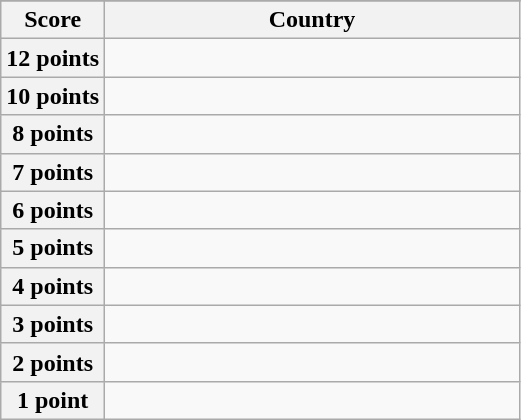<table class="wikitable">
<tr>
</tr>
<tr>
<th scope="col" width="20%">Score</th>
<th scope="col">Country</th>
</tr>
<tr>
<th scope="row">12 points</th>
<td></td>
</tr>
<tr>
<th scope="row">10 points</th>
<td></td>
</tr>
<tr>
<th scope="row">8 points</th>
<td></td>
</tr>
<tr>
<th scope="row">7 points</th>
<td></td>
</tr>
<tr>
<th scope="row">6 points</th>
<td></td>
</tr>
<tr>
<th scope="row">5 points</th>
<td></td>
</tr>
<tr>
<th scope="row">4 points</th>
<td></td>
</tr>
<tr>
<th scope="row">3 points</th>
<td></td>
</tr>
<tr>
<th scope="row">2 points</th>
<td></td>
</tr>
<tr>
<th scope="row">1 point</th>
<td></td>
</tr>
</table>
